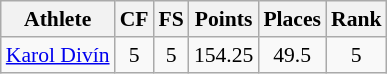<table class="wikitable" border="1" style="font-size:90%">
<tr>
<th>Athlete</th>
<th>CF</th>
<th>FS</th>
<th>Points</th>
<th>Places</th>
<th>Rank</th>
</tr>
<tr align=center>
<td align=left><a href='#'>Karol Divín</a></td>
<td>5</td>
<td>5</td>
<td>154.25</td>
<td>49.5</td>
<td>5</td>
</tr>
</table>
